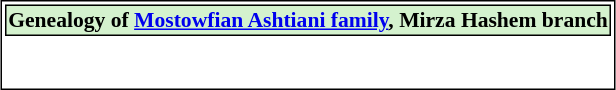<table align="center" style="clear:both; margin:1em auto; border:1px solid black">
<tr>
<th style="background-color:#D4F2CE; font-size:90%; border:1px solid black"><strong>Genealogy of <a href='#'>Mostowfian Ashtiani family</a>, Mirza Hashem branch</strong></th>
</tr>
<tr>
<td style="padding: 8px 30px; font-size:75%"><br>











</td>
</tr>
</table>
